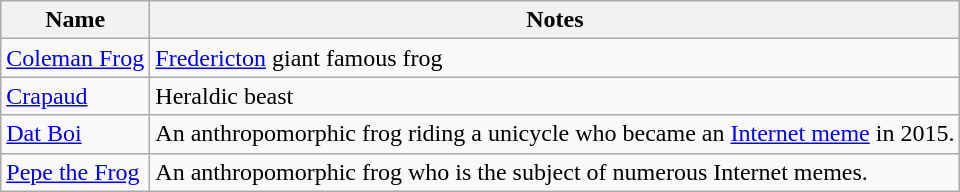<table class="wikitable sortable">
<tr>
<th>Name</th>
<th>Notes</th>
</tr>
<tr>
<td><a href='#'>Coleman Frog</a></td>
<td><a href='#'>Fredericton</a> giant famous frog</td>
</tr>
<tr>
<td><a href='#'>Crapaud</a></td>
<td>Heraldic beast</td>
</tr>
<tr>
<td><a href='#'>Dat Boi</a></td>
<td>An anthropomorphic frog riding a unicycle who became an <a href='#'>Internet meme</a> in 2015.</td>
</tr>
<tr>
<td><a href='#'>Pepe the Frog</a></td>
<td>An anthropomorphic frog who is the subject of numerous Internet memes.</td>
</tr>
</table>
